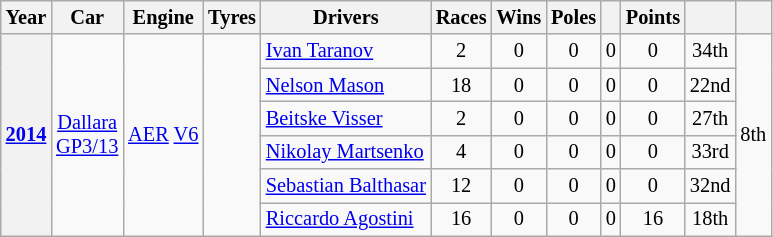<table class="wikitable" style="font-size: 85%; text-align:center">
<tr>
<th>Year</th>
<th>Car</th>
<th>Engine</th>
<th>Tyres</th>
<th>Drivers</th>
<th>Races</th>
<th>Wins</th>
<th>Poles</th>
<th></th>
<th>Points</th>
<th></th>
<th></th>
</tr>
<tr>
<th rowspan=6><a href='#'>2014</a></th>
<td rowspan=6><a href='#'>Dallara</a><br><a href='#'>GP3/13</a></td>
<td rowspan=6><a href='#'>AER</a> <a href='#'>V6</a></td>
<td rowspan=6></td>
<td align=left> <a href='#'>Ivan Taranov</a></td>
<td>2</td>
<td>0</td>
<td>0</td>
<td>0</td>
<td>0</td>
<td>34th</td>
<td rowspan=6>8th</td>
</tr>
<tr>
<td align=left> <a href='#'>Nelson Mason</a></td>
<td>18</td>
<td>0</td>
<td>0</td>
<td>0</td>
<td>0</td>
<td>22nd</td>
</tr>
<tr>
<td align=left> <a href='#'>Beitske Visser</a></td>
<td>2</td>
<td>0</td>
<td>0</td>
<td>0</td>
<td>0</td>
<td>27th</td>
</tr>
<tr>
<td align=left> <a href='#'>Nikolay Martsenko</a></td>
<td>4</td>
<td>0</td>
<td>0</td>
<td>0</td>
<td>0</td>
<td>33rd</td>
</tr>
<tr>
<td align=left> <a href='#'>Sebastian Balthasar</a></td>
<td>12</td>
<td>0</td>
<td>0</td>
<td>0</td>
<td>0</td>
<td>32nd</td>
</tr>
<tr>
<td align=left> <a href='#'>Riccardo Agostini</a></td>
<td>16</td>
<td>0</td>
<td>0</td>
<td>0</td>
<td>16</td>
<td>18th</td>
</tr>
</table>
